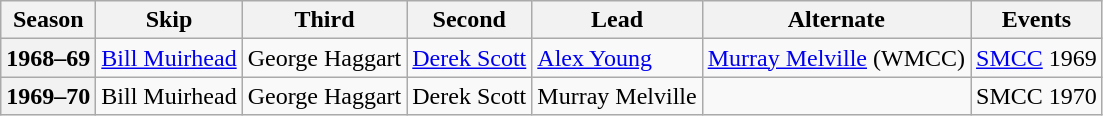<table class="wikitable">
<tr>
<th scope="col">Season</th>
<th scope="col">Skip</th>
<th scope="col">Third</th>
<th scope="col">Second</th>
<th scope="col">Lead</th>
<th scope="col">Alternate</th>
<th scope="col">Events</th>
</tr>
<tr>
<th scope="row">1968–69</th>
<td><a href='#'>Bill Muirhead</a></td>
<td>George Haggart</td>
<td><a href='#'>Derek Scott</a></td>
<td><a href='#'>Alex Young</a></td>
<td><a href='#'>Murray Melville</a> (WMCC)</td>
<td><a href='#'>SMCC</a> 1969 <br> </td>
</tr>
<tr>
<th scope="row">1969–70</th>
<td>Bill Muirhead</td>
<td>George Haggart</td>
<td>Derek Scott</td>
<td>Murray Melville</td>
<td></td>
<td>SMCC 1970 <br> </td>
</tr>
</table>
